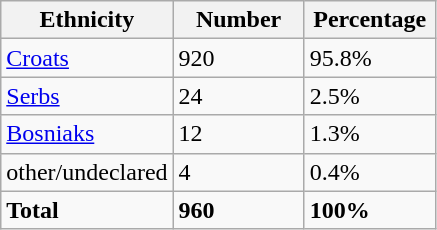<table class="wikitable">
<tr>
<th width="100px">Ethnicity</th>
<th width="80px">Number</th>
<th width="80px">Percentage</th>
</tr>
<tr>
<td><a href='#'>Croats</a></td>
<td>920</td>
<td>95.8%</td>
</tr>
<tr>
<td><a href='#'>Serbs</a></td>
<td>24</td>
<td>2.5%</td>
</tr>
<tr>
<td><a href='#'>Bosniaks</a></td>
<td>12</td>
<td>1.3%</td>
</tr>
<tr>
<td>other/undeclared</td>
<td>4</td>
<td>0.4%</td>
</tr>
<tr>
<td><strong>Total</strong></td>
<td><strong>960</strong></td>
<td><strong>100%</strong></td>
</tr>
</table>
